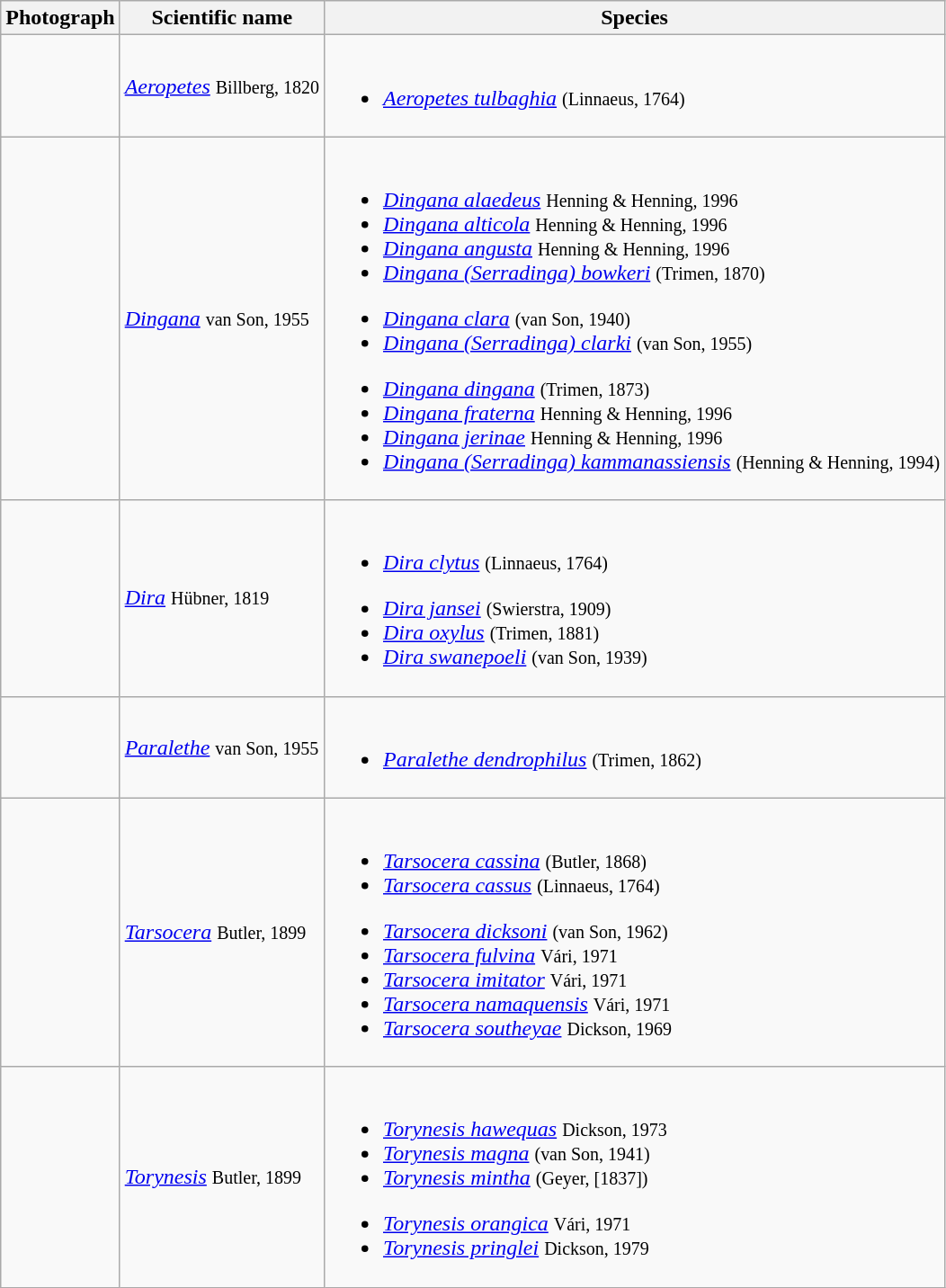<table class="wikitable">
<tr>
<th>Photograph</th>
<th>Scientific name</th>
<th>Species</th>
</tr>
<tr>
<td></td>
<td><em><a href='#'>Aeropetes</a></em> <small>Billberg, 1820</small></td>
<td><br><ul><li><em><a href='#'>Aeropetes tulbaghia</a></em> <small>(Linnaeus, 1764)</small></li></ul></td>
</tr>
<tr>
<td></td>
<td><em><a href='#'>Dingana</a></em> <small>van Son, 1955</small></td>
<td><br><ul><li><em><a href='#'>Dingana alaedeus</a></em> <small>Henning & Henning, 1996</small></li><li><em><a href='#'>Dingana alticola</a></em> <small>Henning & Henning, 1996</small></li><li><em><a href='#'>Dingana angusta</a></em> <small>Henning & Henning, 1996</small></li><li><em><a href='#'>Dingana (Serradinga) bowkeri</a></em> <small>(Trimen, 1870)</small></li></ul><ul><li><em><a href='#'>Dingana clara</a></em> <small>(van Son, 1940)</small></li><li><em><a href='#'>Dingana (Serradinga) clarki</a></em> <small>(van Son, 1955)</small></li></ul><ul><li><em><a href='#'>Dingana dingana</a></em> <small>(Trimen, 1873)</small></li><li><em><a href='#'>Dingana fraterna</a></em> <small>Henning & Henning, 1996</small></li><li><em><a href='#'>Dingana jerinae</a></em> <small>Henning & Henning, 1996</small></li><li><em><a href='#'>Dingana (Serradinga) kammanassiensis</a></em> <small>(Henning & Henning, 1994)</small></li></ul></td>
</tr>
<tr>
<td></td>
<td><em><a href='#'>Dira</a></em> <small>Hübner, 1819</small></td>
<td><br><ul><li><em><a href='#'>Dira clytus</a></em> <small>(Linnaeus, 1764)</small></li></ul><ul><li><em><a href='#'>Dira jansei</a></em> <small>(Swierstra, 1909)</small></li><li><em><a href='#'>Dira oxylus</a></em> <small>(Trimen, 1881)</small></li><li><em><a href='#'>Dira swanepoeli</a></em> <small>(van Son, 1939)</small></li></ul></td>
</tr>
<tr>
<td></td>
<td><em><a href='#'>Paralethe</a></em> <small>van Son, 1955</small></td>
<td><br><ul><li><em><a href='#'>Paralethe dendrophilus</a></em> <small>(Trimen, 1862)</small></li></ul></td>
</tr>
<tr>
<td></td>
<td><em><a href='#'>Tarsocera</a></em> <small>Butler, 1899</small></td>
<td><br><ul><li><em><a href='#'>Tarsocera cassina</a></em> <small>(Butler, 1868)</small></li><li><em><a href='#'>Tarsocera cassus</a></em> <small>(Linnaeus, 1764)</small></li></ul><ul><li><em><a href='#'>Tarsocera dicksoni</a></em> <small>(van Son, 1962)</small></li><li><em><a href='#'>Tarsocera fulvina</a></em> <small>Vári, 1971</small></li><li><em><a href='#'>Tarsocera imitator</a></em> <small>Vári, 1971</small></li><li><em><a href='#'>Tarsocera namaquensis</a></em> <small>Vári, 1971</small></li><li><em><a href='#'>Tarsocera southeyae</a></em> <small>Dickson, 1969</small></li></ul></td>
</tr>
<tr>
<td></td>
<td><em><a href='#'>Torynesis</a></em> <small>Butler, 1899</small></td>
<td><br><ul><li><em><a href='#'>Torynesis hawequas</a></em> <small>Dickson, 1973</small></li><li><em><a href='#'>Torynesis magna</a></em> <small>(van Son, 1941)</small></li><li><em><a href='#'>Torynesis mintha</a></em> <small>(Geyer, [1837])</small></li></ul><ul><li><em><a href='#'>Torynesis orangica</a></em> <small>Vári, 1971</small></li><li><em><a href='#'>Torynesis pringlei</a></em> <small>Dickson, 1979</small></li></ul></td>
</tr>
</table>
